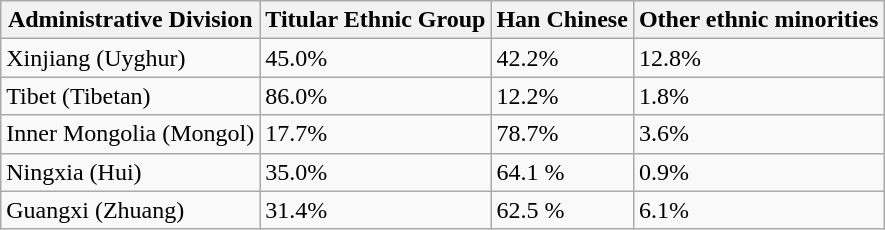<table class="wikitable sortable">
<tr>
<th>Administrative Division</th>
<th>Titular Ethnic Group</th>
<th>Han Chinese</th>
<th>Other ethnic minorities</th>
</tr>
<tr>
<td>Xinjiang (Uyghur)</td>
<td>45.0%</td>
<td>42.2%</td>
<td>12.8%</td>
</tr>
<tr>
<td>Tibet (Tibetan)</td>
<td>86.0%</td>
<td>12.2%</td>
<td>1.8%</td>
</tr>
<tr>
<td>Inner Mongolia (Mongol)</td>
<td>17.7%</td>
<td>78.7%</td>
<td>3.6%</td>
</tr>
<tr>
<td>Ningxia (Hui)</td>
<td>35.0%</td>
<td>64.1 %</td>
<td>0.9%</td>
</tr>
<tr>
<td>Guangxi (Zhuang)</td>
<td>31.4%</td>
<td>62.5 %</td>
<td>6.1%</td>
</tr>
</table>
